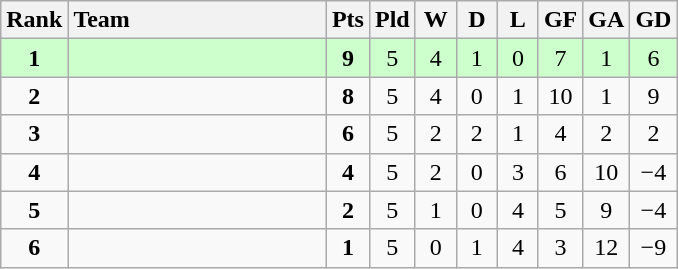<table class="wikitable" style="text-align: center;">
<tr>
<th width=30>Rank</th>
<th width=165 style="text-align:left;">Team</th>
<th width=20>Pts</th>
<th width=20>Pld</th>
<th width=20>W</th>
<th width=20>D</th>
<th width=20>L</th>
<th width=20>GF</th>
<th width=20>GA</th>
<th width=20>GD</th>
</tr>
<tr style="background:#ccffcc;">
<td><strong>1</strong></td>
<td style="text-align:left;"></td>
<td><strong>9</strong></td>
<td>5</td>
<td>4</td>
<td>1</td>
<td>0</td>
<td>7</td>
<td>1</td>
<td>6</td>
</tr>
<tr>
<td><strong>2</strong></td>
<td style="text-align:left;"></td>
<td><strong>8</strong></td>
<td>5</td>
<td>4</td>
<td>0</td>
<td>1</td>
<td>10</td>
<td>1</td>
<td>9</td>
</tr>
<tr>
<td><strong>3</strong></td>
<td style="text-align:left;"></td>
<td><strong>6</strong></td>
<td>5</td>
<td>2</td>
<td>2</td>
<td>1</td>
<td>4</td>
<td>2</td>
<td>2</td>
</tr>
<tr>
<td><strong>4</strong></td>
<td style="text-align:left;"></td>
<td><strong>4</strong></td>
<td>5</td>
<td>2</td>
<td>0</td>
<td>3</td>
<td>6</td>
<td>10</td>
<td>−4</td>
</tr>
<tr>
<td><strong>5</strong></td>
<td style="text-align:left;"></td>
<td><strong>2</strong></td>
<td>5</td>
<td>1</td>
<td>0</td>
<td>4</td>
<td>5</td>
<td>9</td>
<td>−4</td>
</tr>
<tr>
<td><strong>6</strong></td>
<td style="text-align:left;"></td>
<td><strong>1</strong></td>
<td>5</td>
<td>0</td>
<td>1</td>
<td>4</td>
<td>3</td>
<td>12</td>
<td>−9</td>
</tr>
</table>
